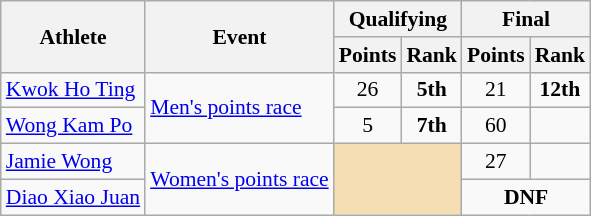<table class=wikitable style="font-size:90%">
<tr>
<th rowspan=2>Athlete</th>
<th rowspan=2>Event</th>
<th colspan=2>Qualifying</th>
<th colspan=2>Final</th>
</tr>
<tr>
<th>Points</th>
<th>Rank</th>
<th>Points</th>
<th>Rank</th>
</tr>
<tr>
<td><a href='#'>Kwok Ho Ting</a></td>
<td rowspan=2><a href='#'>Men's points race</a></td>
<td align=center>26</td>
<td align=center><strong>5th</strong></td>
<td align=center>21</td>
<td align=center><strong>12th</strong></td>
</tr>
<tr>
<td><a href='#'>Wong Kam Po</a></td>
<td align=center>5</td>
<td align=center><strong>7th</strong></td>
<td align=center>60</td>
<td align=center></td>
</tr>
<tr>
<td><a href='#'>Jamie Wong</a></td>
<td rowspan=2><a href='#'>Women's points race</a></td>
<td colspan="2" rowspan=2 style="text-align:center; background:wheat;"></td>
<td align=center>27</td>
<td align=center></td>
</tr>
<tr>
<td><a href='#'>Diao Xiao Juan</a></td>
<td align=center colspan=2><strong>DNF</strong></td>
</tr>
</table>
